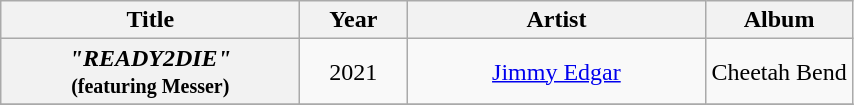<table class="wikitable plainrowheaders" style="text-align:center;" border="1">
<tr>
<th scope="col" style="width:12em;">Title</th>
<th scope="col" style="width:4em;">Year</th>
<th scope="col" style="width:12em;">Artist</th>
<th scope="col" tyle="width:14em;">Album</th>
</tr>
<tr>
<th scope="row"><em>"READY2DIE"</em><br><small>(featuring Messer)</small></th>
<td>2021</td>
<td><a href='#'>Jimmy Edgar</a></td>
<td>Cheetah Bend</td>
</tr>
<tr>
</tr>
</table>
